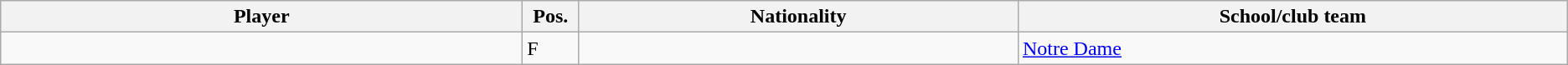<table class="wikitable sortable sortable">
<tr>
<th style="width:19%;">Player</th>
<th style="width:1%;">Pos.</th>
<th style="width:16%;">Nationality</th>
<th style="width:20%;">School/club team</th>
</tr>
<tr>
<td></td>
<td>F</td>
<td></td>
<td><a href='#'>Notre Dame</a></td>
</tr>
</table>
